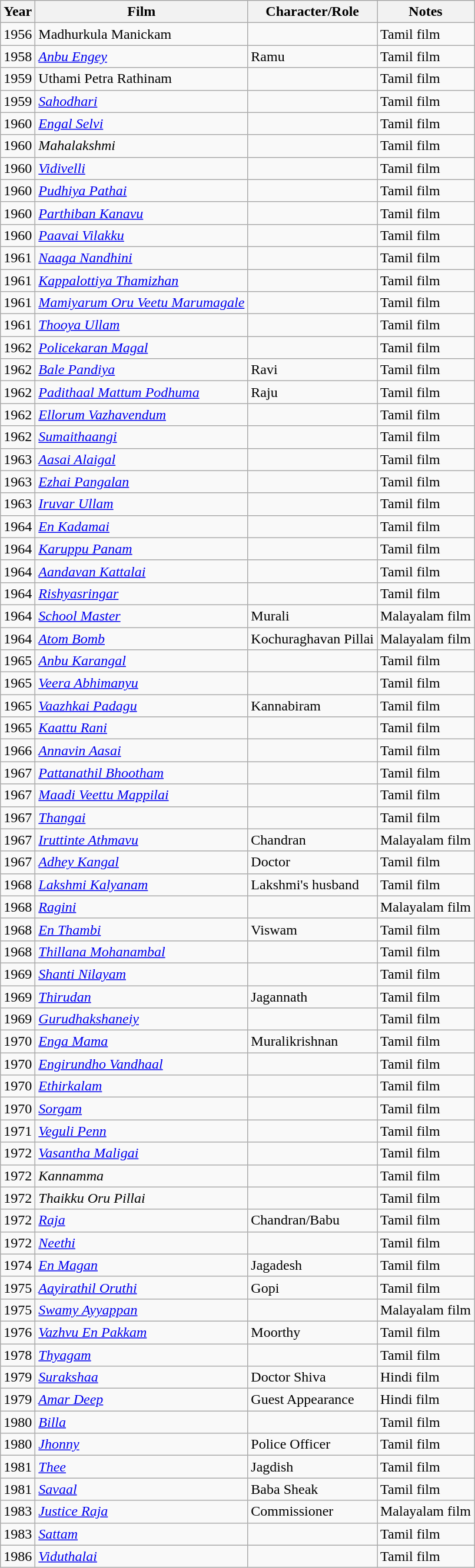<table class="wikitable">
<tr>
<th>Year</th>
<th>Film</th>
<th>Character/Role</th>
<th>Notes</th>
</tr>
<tr>
<td>1956</td>
<td>Madhurkula Manickam</td>
<td></td>
<td>Tamil film</td>
</tr>
<tr>
<td>1958</td>
<td><em><a href='#'>Anbu Engey</a></em></td>
<td>Ramu</td>
<td>Tamil film</td>
</tr>
<tr>
<td>1959</td>
<td>Uthami Petra Rathinam</td>
<td></td>
<td>Tamil film</td>
</tr>
<tr>
<td>1959</td>
<td><em><a href='#'>Sahodhari</a></em></td>
<td></td>
<td>Tamil film</td>
</tr>
<tr>
<td>1960</td>
<td><em> <a href='#'>Engal Selvi</a> </em></td>
<td></td>
<td>Tamil film</td>
</tr>
<tr>
<td>1960</td>
<td><em> Mahalakshmi </em></td>
<td></td>
<td>Tamil film</td>
</tr>
<tr>
<td>1960</td>
<td><em><a href='#'>Vidivelli</a></em></td>
<td></td>
<td>Tamil film</td>
</tr>
<tr>
<td>1960</td>
<td><em><a href='#'>Pudhiya Pathai</a> </em></td>
<td></td>
<td>Tamil film</td>
</tr>
<tr>
<td>1960</td>
<td><em> <a href='#'>Parthiban Kanavu</a> </em></td>
<td></td>
<td>Tamil film</td>
</tr>
<tr>
<td>1960</td>
<td><em> <a href='#'>Paavai Vilakku</a>  </em></td>
<td></td>
<td>Tamil film</td>
</tr>
<tr>
<td>1961</td>
<td><em> <a href='#'>Naaga Nandhini</a> </em></td>
<td></td>
<td>Tamil film</td>
</tr>
<tr>
<td>1961</td>
<td><em> <a href='#'>Kappalottiya Thamizhan</a> </em></td>
<td></td>
<td>Tamil film</td>
</tr>
<tr>
<td>1961</td>
<td><em> <a href='#'>Mamiyarum Oru Veetu Marumagale</a> </em></td>
<td></td>
<td>Tamil film</td>
</tr>
<tr>
<td>1961</td>
<td><em> <a href='#'>Thooya Ullam</a> </em></td>
<td></td>
<td>Tamil film</td>
</tr>
<tr>
<td>1962</td>
<td><em> <a href='#'>Policekaran Magal</a></em></td>
<td></td>
<td>Tamil film</td>
</tr>
<tr>
<td>1962</td>
<td><em><a href='#'>Bale Pandiya</a></em></td>
<td>Ravi</td>
<td>Tamil film</td>
</tr>
<tr>
<td>1962</td>
<td><em><a href='#'>Padithaal Mattum Podhuma</a></em></td>
<td>Raju</td>
<td>Tamil film</td>
</tr>
<tr>
<td>1962</td>
<td><em> <a href='#'>Ellorum Vazhavendum</a></em></td>
<td></td>
<td>Tamil film</td>
</tr>
<tr>
<td>1962</td>
<td><em> <a href='#'>Sumaithaangi</a></em></td>
<td></td>
<td>Tamil film</td>
</tr>
<tr>
<td>1963</td>
<td><em> <a href='#'>Aasai Alaigal</a></em></td>
<td></td>
<td>Tamil film</td>
</tr>
<tr>
<td>1963</td>
<td><em> <a href='#'>Ezhai Pangalan</a></em></td>
<td></td>
<td>Tamil film</td>
</tr>
<tr>
<td>1963</td>
<td><em> <a href='#'>Iruvar Ullam</a></em></td>
<td></td>
<td>Tamil film</td>
</tr>
<tr>
<td>1964</td>
<td><em> <a href='#'>En Kadamai</a></em></td>
<td></td>
<td>Tamil film</td>
</tr>
<tr>
<td>1964</td>
<td><em> <a href='#'>Karuppu Panam</a></em></td>
<td></td>
<td>Tamil film</td>
</tr>
<tr>
<td>1964</td>
<td><em> <a href='#'>Aandavan Kattalai</a></em></td>
<td></td>
<td>Tamil film</td>
</tr>
<tr>
<td>1964</td>
<td><em> <a href='#'>Rishyasringar</a></em></td>
<td></td>
<td>Tamil film</td>
</tr>
<tr>
<td>1964</td>
<td><em><a href='#'>School Master</a> </em></td>
<td>Murali</td>
<td>Malayalam film</td>
</tr>
<tr>
<td>1964</td>
<td><em><a href='#'>Atom Bomb</a>  </em></td>
<td>Kochuraghavan Pillai</td>
<td>Malayalam film</td>
</tr>
<tr>
<td>1965</td>
<td><em> <a href='#'>Anbu Karangal</a></em></td>
<td></td>
<td>Tamil film</td>
</tr>
<tr>
<td>1965</td>
<td><em> <a href='#'>Veera Abhimanyu</a></em></td>
<td></td>
<td>Tamil film</td>
</tr>
<tr>
<td>1965</td>
<td><em><a href='#'>Vaazhkai Padagu</a></em></td>
<td>Kannabiram</td>
<td>Tamil film</td>
</tr>
<tr>
<td>1965</td>
<td><em><a href='#'>Kaattu Rani</a></em></td>
<td></td>
<td>Tamil film</td>
</tr>
<tr>
<td>1966</td>
<td><em> <a href='#'>Annavin Aasai</a></em></td>
<td></td>
<td>Tamil film</td>
</tr>
<tr>
<td>1967</td>
<td><em><a href='#'>Pattanathil Bhootham</a></em></td>
<td></td>
<td>Tamil film</td>
</tr>
<tr>
<td>1967</td>
<td><em><a href='#'>Maadi Veettu Mappilai</a></em></td>
<td></td>
<td>Tamil film</td>
</tr>
<tr>
<td>1967</td>
<td><em><a href='#'>Thangai</a></em></td>
<td></td>
<td>Tamil film</td>
</tr>
<tr>
<td>1967</td>
<td><em><a href='#'>Iruttinte Athmavu</a></em></td>
<td>Chandran</td>
<td>Malayalam film</td>
</tr>
<tr>
<td>1967</td>
<td><em><a href='#'>Adhey Kangal</a></em></td>
<td>Doctor</td>
<td>Tamil film</td>
</tr>
<tr>
<td>1968</td>
<td><em><a href='#'>Lakshmi Kalyanam</a></em></td>
<td>Lakshmi's husband</td>
<td>Tamil film</td>
</tr>
<tr>
<td>1968</td>
<td><em><a href='#'>Ragini</a></em></td>
<td></td>
<td>Malayalam film</td>
</tr>
<tr>
<td>1968</td>
<td><em><a href='#'>En Thambi</a></em></td>
<td>Viswam</td>
<td>Tamil film</td>
</tr>
<tr>
<td>1968</td>
<td><em><a href='#'>Thillana Mohanambal</a></em></td>
<td></td>
<td>Tamil film</td>
</tr>
<tr>
<td>1969</td>
<td><em><a href='#'>Shanti Nilayam</a></em></td>
<td></td>
<td>Tamil film</td>
</tr>
<tr>
<td>1969</td>
<td><em><a href='#'>Thirudan</a></em></td>
<td>Jagannath</td>
<td>Tamil film</td>
</tr>
<tr>
<td>1969</td>
<td><em><a href='#'>Gurudhakshaneiy</a></em></td>
<td></td>
<td>Tamil film</td>
</tr>
<tr>
<td>1970</td>
<td><em><a href='#'>Enga Mama</a></em></td>
<td>Muralikrishnan</td>
<td>Tamil film</td>
</tr>
<tr>
<td>1970</td>
<td><em><a href='#'>Engirundho Vandhaal</a></em></td>
<td></td>
<td>Tamil film</td>
</tr>
<tr>
<td>1970</td>
<td><em><a href='#'>Ethirkalam</a></em></td>
<td></td>
<td>Tamil film</td>
</tr>
<tr>
<td>1970</td>
<td><em><a href='#'>Sorgam</a></em></td>
<td></td>
<td>Tamil film</td>
</tr>
<tr>
<td>1971</td>
<td><em><a href='#'>Veguli Penn</a></em></td>
<td></td>
<td>Tamil film</td>
</tr>
<tr>
<td>1972</td>
<td><em><a href='#'>Vasantha Maligai</a></em></td>
<td></td>
<td>Tamil film</td>
</tr>
<tr>
<td>1972</td>
<td><em>Kannamma</em></td>
<td></td>
<td>Tamil film</td>
</tr>
<tr>
<td>1972</td>
<td><em>Thaikku Oru Pillai</em></td>
<td></td>
<td>Tamil film</td>
</tr>
<tr>
<td>1972</td>
<td><em><a href='#'>Raja</a></em></td>
<td>Chandran/Babu</td>
<td>Tamil film</td>
</tr>
<tr>
<td>1972</td>
<td><em><a href='#'>Neethi</a></em></td>
<td></td>
<td>Tamil film</td>
</tr>
<tr>
<td>1974</td>
<td><em><a href='#'>En Magan</a></em></td>
<td>Jagadesh</td>
<td>Tamil film</td>
</tr>
<tr>
<td>1975</td>
<td><em><a href='#'>Aayirathil Oruthi</a></em></td>
<td>Gopi</td>
<td>Tamil film</td>
</tr>
<tr>
<td>1975</td>
<td><em><a href='#'>Swamy Ayyappan</a></em></td>
<td></td>
<td>Malayalam film</td>
</tr>
<tr>
<td>1976</td>
<td><em><a href='#'>Vazhvu En Pakkam</a></em></td>
<td>Moorthy</td>
<td>Tamil film</td>
</tr>
<tr>
<td>1978</td>
<td><em><a href='#'>Thyagam </a></em></td>
<td></td>
<td>Tamil film</td>
</tr>
<tr>
<td>1979</td>
<td><em><a href='#'>Surakshaa</a></em></td>
<td>Doctor Shiva</td>
<td>Hindi film</td>
</tr>
<tr>
<td>1979</td>
<td><em><a href='#'>Amar Deep</a></em></td>
<td>Guest Appearance</td>
<td>Hindi film</td>
</tr>
<tr>
<td>1980</td>
<td><em><a href='#'>Billa</a></em></td>
<td></td>
<td>Tamil film</td>
</tr>
<tr>
<td>1980</td>
<td><em><a href='#'>Jhonny</a></em></td>
<td>Police Officer</td>
<td>Tamil film</td>
</tr>
<tr>
<td>1981</td>
<td><em><a href='#'>Thee</a></em></td>
<td>Jagdish</td>
<td>Tamil film</td>
</tr>
<tr>
<td>1981</td>
<td><em><a href='#'>Savaal</a></em></td>
<td>Baba Sheak</td>
<td>Tamil film</td>
</tr>
<tr>
<td>1983</td>
<td><em><a href='#'>Justice Raja</a></em></td>
<td>Commissioner</td>
<td>Malayalam film</td>
</tr>
<tr>
<td>1983</td>
<td><em><a href='#'>Sattam</a></em></td>
<td></td>
<td>Tamil film</td>
</tr>
<tr>
<td>1986</td>
<td><em><a href='#'>Viduthalai</a></em></td>
<td></td>
<td>Tamil film</td>
</tr>
</table>
